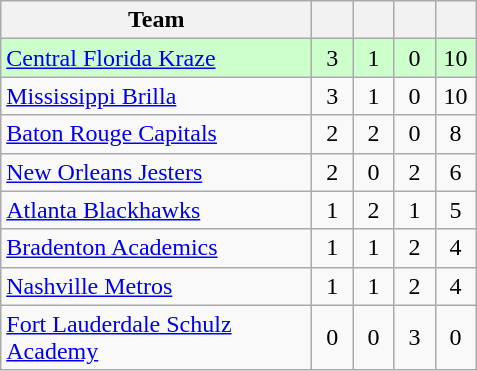<table class="wikitable" style="text-align: center">
<tr>
<th style="width:200px;">Team</th>
<th style="width:20px;"></th>
<th style="width:20px;"></th>
<th style="width:20px;"></th>
<th style="width:20px;"></th>
</tr>
<tr style="background:#cfc;">
<td align="left"><a href='#'>Central Florida Kraze</a></td>
<td>3</td>
<td>1</td>
<td>0</td>
<td>10</td>
</tr>
<tr>
<td align="left"><a href='#'>Mississippi Brilla</a></td>
<td>3</td>
<td>1</td>
<td>0</td>
<td>10</td>
</tr>
<tr>
<td align="left"><a href='#'>Baton Rouge Capitals</a></td>
<td>2</td>
<td>2</td>
<td>0</td>
<td>8</td>
</tr>
<tr>
<td align="left"><a href='#'>New Orleans Jesters</a></td>
<td>2</td>
<td>0</td>
<td>2</td>
<td>6</td>
</tr>
<tr>
<td align="left"><a href='#'>Atlanta Blackhawks</a></td>
<td>1</td>
<td>2</td>
<td>1</td>
<td>5</td>
</tr>
<tr>
<td align="left"><a href='#'>Bradenton Academics</a></td>
<td>1</td>
<td>1</td>
<td>2</td>
<td>4</td>
</tr>
<tr>
<td align="left"><a href='#'>Nashville Metros</a></td>
<td>1</td>
<td>1</td>
<td>2</td>
<td>4</td>
</tr>
<tr>
<td align="left"><a href='#'>Fort Lauderdale Schulz Academy</a></td>
<td>0</td>
<td>0</td>
<td>3</td>
<td>0</td>
</tr>
</table>
